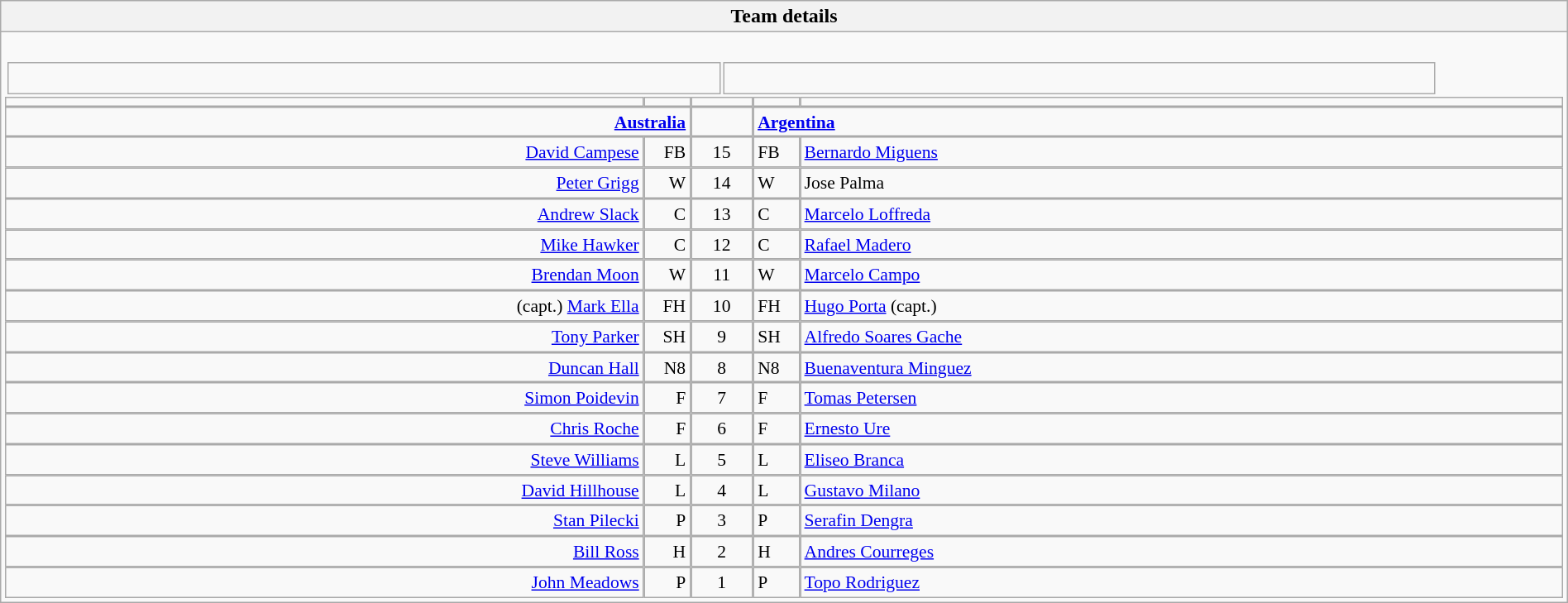<table style="width:100%" class="wikitable collapsible collapsed">
<tr>
<th>Team details</th>
</tr>
<tr>
<td><br><table style="width:92%">
<tr>
<td></td>
<td><br></td>
</tr>
</table>
<table width="100%" style="font-size: 90%; " cellspacing="0" cellpadding="0" align=center>
<tr>
<td width=41%; text-align=right></td>
<td width=3%; text-align:right></td>
<td width=4%; text-align:center></td>
<td width=3%; text-align:left></td>
<td width=49%; text-align:left></td>
</tr>
<tr>
<td colspan=2; align=right><strong><a href='#'>Australia</a></strong></td>
<td></td>
<td colspan=2;><strong><a href='#'>Argentina</a></strong></td>
</tr>
<tr>
<td align=right><a href='#'>David Campese</a></td>
<td align=right>FB</td>
<td align=center>15</td>
<td>FB</td>
<td><a href='#'>Bernardo Miguens</a></td>
</tr>
<tr>
<td align=right><a href='#'>Peter Grigg</a></td>
<td align=right>W</td>
<td align=center>14</td>
<td>W</td>
<td>Jose Palma</td>
</tr>
<tr>
<td align=right><a href='#'>Andrew Slack</a></td>
<td align=right>C</td>
<td align=center>13</td>
<td>C</td>
<td><a href='#'>Marcelo Loffreda</a></td>
</tr>
<tr>
<td align=right><a href='#'>Mike Hawker</a></td>
<td align=right>C</td>
<td align=center>12</td>
<td>C</td>
<td><a href='#'>Rafael Madero</a></td>
</tr>
<tr>
<td align=right><a href='#'>Brendan Moon</a></td>
<td align=right>W</td>
<td align=center>11</td>
<td>W</td>
<td><a href='#'>Marcelo Campo</a></td>
</tr>
<tr>
<td align=right>(capt.) <a href='#'>Mark Ella</a></td>
<td align=right>FH</td>
<td align=center>10</td>
<td>FH</td>
<td><a href='#'>Hugo Porta</a> (capt.)</td>
</tr>
<tr>
<td align=right><a href='#'>Tony Parker</a></td>
<td align=right>SH</td>
<td align=center>9</td>
<td>SH</td>
<td><a href='#'>Alfredo Soares Gache</a></td>
</tr>
<tr>
<td align=right><a href='#'>Duncan Hall</a></td>
<td align=right>N8</td>
<td align=center>8</td>
<td>N8</td>
<td><a href='#'>Buenaventura Minguez</a></td>
</tr>
<tr>
<td align=right><a href='#'>Simon Poidevin</a></td>
<td align=right>F</td>
<td align=center>7</td>
<td>F</td>
<td><a href='#'>Tomas Petersen</a></td>
</tr>
<tr>
<td align=right><a href='#'>Chris Roche</a></td>
<td align=right>F</td>
<td align=center>6</td>
<td>F</td>
<td><a href='#'>Ernesto Ure</a></td>
</tr>
<tr>
<td align=right><a href='#'>Steve Williams</a></td>
<td align=right>L</td>
<td align=center>5</td>
<td>L</td>
<td><a href='#'>Eliseo Branca</a></td>
</tr>
<tr>
<td align=right><a href='#'>David Hillhouse</a></td>
<td align=right>L</td>
<td align=center>4</td>
<td>L</td>
<td><a href='#'>Gustavo Milano</a></td>
</tr>
<tr>
<td align=right><a href='#'>Stan Pilecki</a></td>
<td align=right>P</td>
<td align=center>3</td>
<td>P</td>
<td><a href='#'>Serafin Dengra</a></td>
</tr>
<tr>
<td align=right><a href='#'>Bill Ross</a></td>
<td align=right>H</td>
<td align=center>2</td>
<td>H</td>
<td><a href='#'>Andres Courreges</a></td>
</tr>
<tr>
<td align=right><a href='#'>John Meadows</a></td>
<td align=right>P</td>
<td align=center>1</td>
<td>P</td>
<td><a href='#'>Topo Rodriguez</a></td>
</tr>
</table>
</td>
</tr>
</table>
